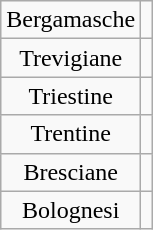<table class="wikitable" style="text-align:center;">
<tr>
<td>Bergamasche</td>
<td></td>
</tr>
<tr>
<td>Trevigiane</td>
<td></td>
</tr>
<tr>
<td>Triestine</td>
<td></td>
</tr>
<tr>
<td>Trentine</td>
<td></td>
</tr>
<tr>
<td>Bresciane</td>
<td></td>
</tr>
<tr>
<td>Bolognesi</td>
<td></td>
</tr>
</table>
